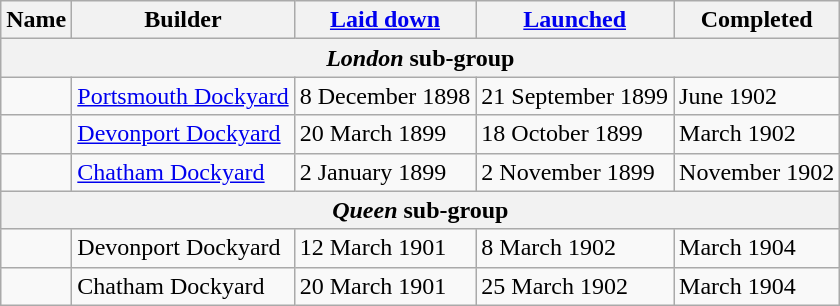<table class="wikitable plainrowheaders">
<tr>
<th scope="col">Name</th>
<th scope="col">Builder</th>
<th scope="col"><a href='#'>Laid down</a></th>
<th scope="col"><a href='#'>Launched</a></th>
<th scope="col">Completed</th>
</tr>
<tr>
<th align=center scope="row" colspan=5><em>London</em> sub-group</th>
</tr>
<tr>
<td scope="row"></td>
<td><a href='#'>Portsmouth Dockyard</a></td>
<td>8 December 1898</td>
<td>21 September 1899</td>
<td>June 1902</td>
</tr>
<tr>
<td scope="row"></td>
<td><a href='#'>Devonport Dockyard</a></td>
<td>20 March 1899</td>
<td>18 October 1899</td>
<td>March 1902</td>
</tr>
<tr>
<td scope="row"></td>
<td><a href='#'>Chatham Dockyard</a></td>
<td>2 January 1899</td>
<td>2 November 1899</td>
<td>November 1902</td>
</tr>
<tr>
<th scope="row" align=center colspan=5><em>Queen</em> sub-group</th>
</tr>
<tr>
<td scope="row"></td>
<td>Devonport Dockyard</td>
<td>12 March 1901</td>
<td>8 March 1902</td>
<td>March 1904</td>
</tr>
<tr>
<td scope="row"></td>
<td>Chatham Dockyard</td>
<td>20 March 1901</td>
<td>25 March 1902</td>
<td>March 1904</td>
</tr>
</table>
